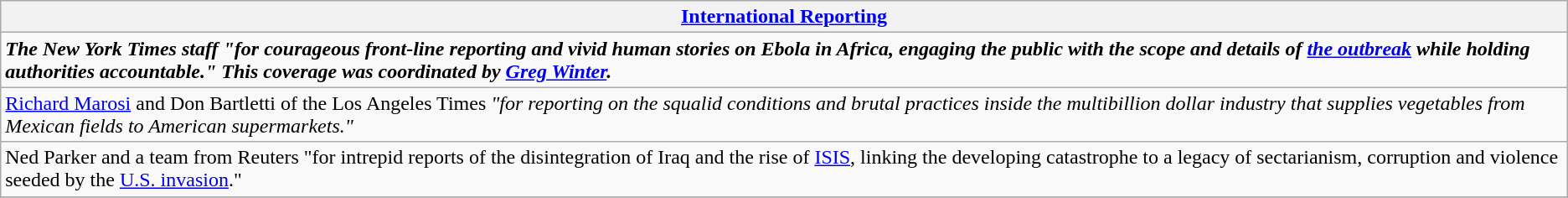<table class="wikitable" style="float:left; float:none;">
<tr>
<th><a href='#'>International Reporting</a></th>
</tr>
<tr>
<td><strong><em>The New York Times<em> staff<strong> "for courageous front-line reporting and vivid human stories on Ebola in Africa, engaging the public with the scope and details of <a href='#'>the outbreak</a> while holding authorities accountable." This coverage was coordinated by <a href='#'>Greg Winter</a>.</td>
</tr>
<tr>
<td><a href='#'>Richard Marosi</a> and Don Bartletti of the </em>Los Angeles Times<em> "for reporting on the squalid conditions and brutal practices inside the multibillion dollar industry that supplies vegetables from Mexican fields to American supermarkets."</td>
</tr>
<tr>
<td>Ned Parker and a team from Reuters "for intrepid reports of the disintegration of Iraq and the rise of <a href='#'>ISIS</a>, linking the developing catastrophe to a legacy of sectarianism, corruption and violence seeded by the <a href='#'>U.S. invasion</a>."</td>
</tr>
<tr>
</tr>
</table>
